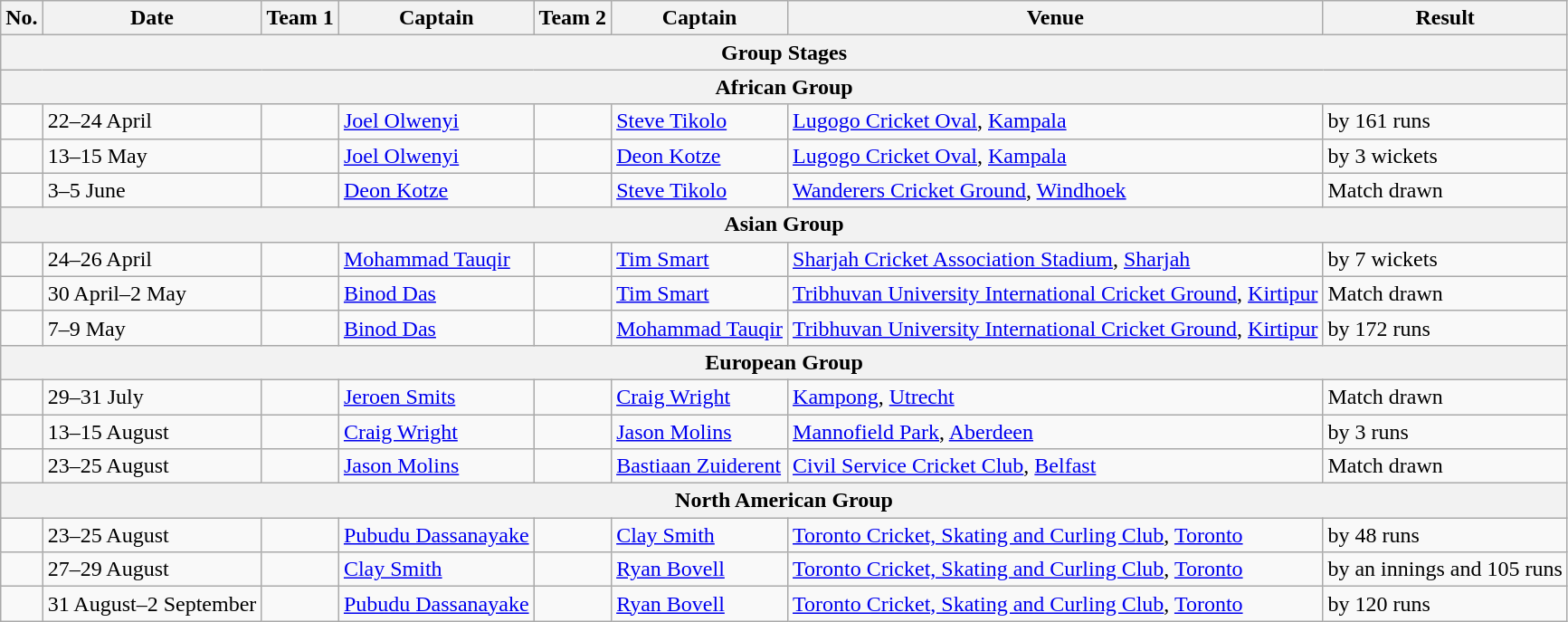<table class="wikitable">
<tr>
<th>No.</th>
<th>Date</th>
<th>Team 1</th>
<th>Captain</th>
<th>Team 2</th>
<th>Captain</th>
<th>Venue</th>
<th>Result</th>
</tr>
<tr>
<th colspan="8">Group Stages</th>
</tr>
<tr>
<th colspan="8">African Group</th>
</tr>
<tr>
<td></td>
<td>22–24 April</td>
<td></td>
<td><a href='#'>Joel Olwenyi</a></td>
<td></td>
<td><a href='#'>Steve Tikolo</a></td>
<td><a href='#'>Lugogo Cricket Oval</a>, <a href='#'>Kampala</a></td>
<td> by 161 runs</td>
</tr>
<tr>
<td></td>
<td>13–15 May</td>
<td></td>
<td><a href='#'>Joel Olwenyi</a></td>
<td></td>
<td><a href='#'>Deon Kotze</a></td>
<td><a href='#'>Lugogo Cricket Oval</a>, <a href='#'>Kampala</a></td>
<td> by 3 wickets</td>
</tr>
<tr>
<td></td>
<td>3–5 June</td>
<td></td>
<td><a href='#'>Deon Kotze</a></td>
<td></td>
<td><a href='#'>Steve Tikolo</a></td>
<td><a href='#'>Wanderers Cricket Ground</a>, <a href='#'>Windhoek</a></td>
<td>Match drawn</td>
</tr>
<tr>
<th colspan="8">Asian Group</th>
</tr>
<tr>
<td></td>
<td>24–26 April</td>
<td></td>
<td><a href='#'>Mohammad Tauqir</a></td>
<td></td>
<td><a href='#'>Tim Smart</a></td>
<td><a href='#'>Sharjah Cricket Association Stadium</a>, <a href='#'>Sharjah</a></td>
<td> by 7 wickets</td>
</tr>
<tr>
<td></td>
<td>30 April–2 May</td>
<td></td>
<td><a href='#'>Binod Das</a></td>
<td></td>
<td><a href='#'>Tim Smart</a></td>
<td><a href='#'>Tribhuvan University International Cricket Ground</a>, <a href='#'>Kirtipur</a></td>
<td>Match drawn</td>
</tr>
<tr>
<td></td>
<td>7–9 May</td>
<td></td>
<td><a href='#'>Binod Das</a></td>
<td></td>
<td><a href='#'>Mohammad Tauqir</a></td>
<td><a href='#'>Tribhuvan University International Cricket Ground</a>, <a href='#'>Kirtipur</a></td>
<td> by 172 runs</td>
</tr>
<tr>
<th colspan="8">European Group</th>
</tr>
<tr>
<td></td>
<td>29–31 July</td>
<td></td>
<td><a href='#'>Jeroen Smits</a></td>
<td></td>
<td><a href='#'>Craig Wright</a></td>
<td><a href='#'>Kampong</a>, <a href='#'>Utrecht</a></td>
<td>Match drawn</td>
</tr>
<tr>
<td></td>
<td>13–15 August</td>
<td></td>
<td><a href='#'>Craig Wright</a></td>
<td></td>
<td><a href='#'>Jason Molins</a></td>
<td><a href='#'>Mannofield Park</a>, <a href='#'>Aberdeen</a></td>
<td> by 3 runs</td>
</tr>
<tr>
<td></td>
<td>23–25 August</td>
<td></td>
<td><a href='#'>Jason Molins</a></td>
<td></td>
<td><a href='#'>Bastiaan Zuiderent</a></td>
<td><a href='#'>Civil Service Cricket Club</a>, <a href='#'>Belfast</a></td>
<td>Match drawn</td>
</tr>
<tr>
<th colspan="8">North American Group</th>
</tr>
<tr>
<td></td>
<td>23–25 August</td>
<td></td>
<td><a href='#'>Pubudu Dassanayake</a></td>
<td></td>
<td><a href='#'>Clay Smith</a></td>
<td><a href='#'>Toronto Cricket, Skating and Curling Club</a>, <a href='#'>Toronto</a></td>
<td> by 48 runs</td>
</tr>
<tr>
<td></td>
<td>27–29 August</td>
<td></td>
<td><a href='#'>Clay Smith</a></td>
<td></td>
<td><a href='#'>Ryan Bovell</a></td>
<td><a href='#'>Toronto Cricket, Skating and Curling Club</a>, <a href='#'>Toronto</a></td>
<td> by an innings and 105 runs</td>
</tr>
<tr>
<td></td>
<td>31 August–2 September</td>
<td></td>
<td><a href='#'>Pubudu Dassanayake</a></td>
<td></td>
<td><a href='#'>Ryan Bovell</a></td>
<td><a href='#'>Toronto Cricket, Skating and Curling Club</a>, <a href='#'>Toronto</a></td>
<td> by 120 runs</td>
</tr>
</table>
